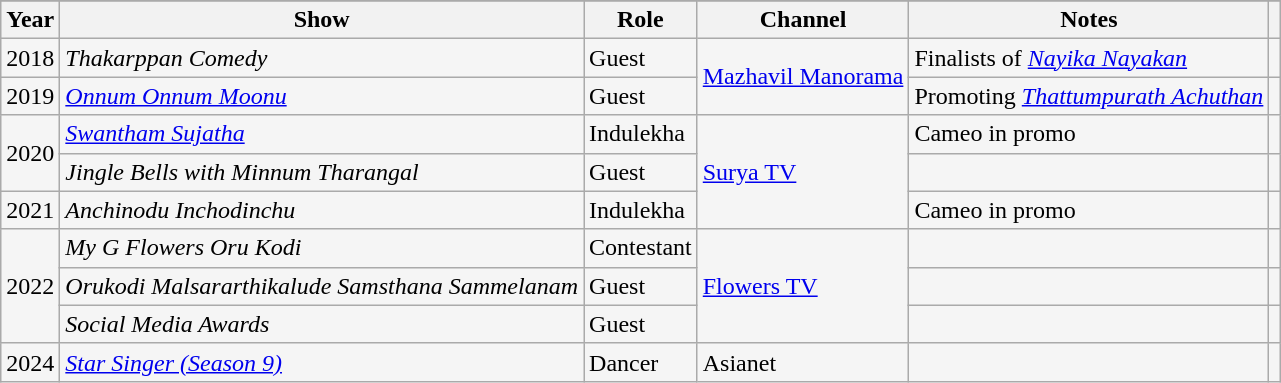<table class="wikitable sortable" style="background:#f5f5f5;">
<tr style="background:#B0C4DE;">
</tr>
<tr>
<th>Year</th>
<th>Show</th>
<th>Role</th>
<th>Channel</th>
<th>Notes</th>
<th></th>
</tr>
<tr>
<td>2018</td>
<td><em>Thakarppan Comedy</em></td>
<td>Guest</td>
<td rowspan=2><a href='#'>Mazhavil Manorama</a></td>
<td>Finalists of <em><a href='#'>Nayika Nayakan</a></em></td>
<td></td>
</tr>
<tr>
<td>2019</td>
<td><em><a href='#'>Onnum Onnum Moonu</a></em></td>
<td>Guest</td>
<td>Promoting <em><a href='#'>Thattumpurath Achuthan</a></em></td>
<td></td>
</tr>
<tr>
<td rowspan=2>2020</td>
<td><em><a href='#'>Swantham Sujatha</a></em></td>
<td>Indulekha</td>
<td rowspan=3><a href='#'>Surya TV</a></td>
<td>Cameo in promo</td>
<td></td>
</tr>
<tr>
<td><em>Jingle Bells with Minnum Tharangal</em></td>
<td>Guest</td>
<td></td>
<td></td>
</tr>
<tr>
<td>2021</td>
<td><em>Anchinodu Inchodinchu</em></td>
<td>Indulekha</td>
<td>Cameo in promo</td>
<td></td>
</tr>
<tr>
<td rowspan=3>2022</td>
<td><em>My G Flowers Oru Kodi</em></td>
<td>Contestant</td>
<td rowspan=3><a href='#'>Flowers TV</a></td>
<td></td>
<td></td>
</tr>
<tr>
<td><em>Orukodi Malsararthikalude Samsthana Sammelanam</em></td>
<td>Guest</td>
<td></td>
<td></td>
</tr>
<tr>
<td><em>Social Media Awards</em></td>
<td>Guest</td>
<td></td>
<td></td>
</tr>
<tr>
<td>2024</td>
<td><em><a href='#'>Star Singer (Season 9)</a></em></td>
<td>Dancer</td>
<td>Asianet</td>
<td></td>
<td></td>
</tr>
</table>
